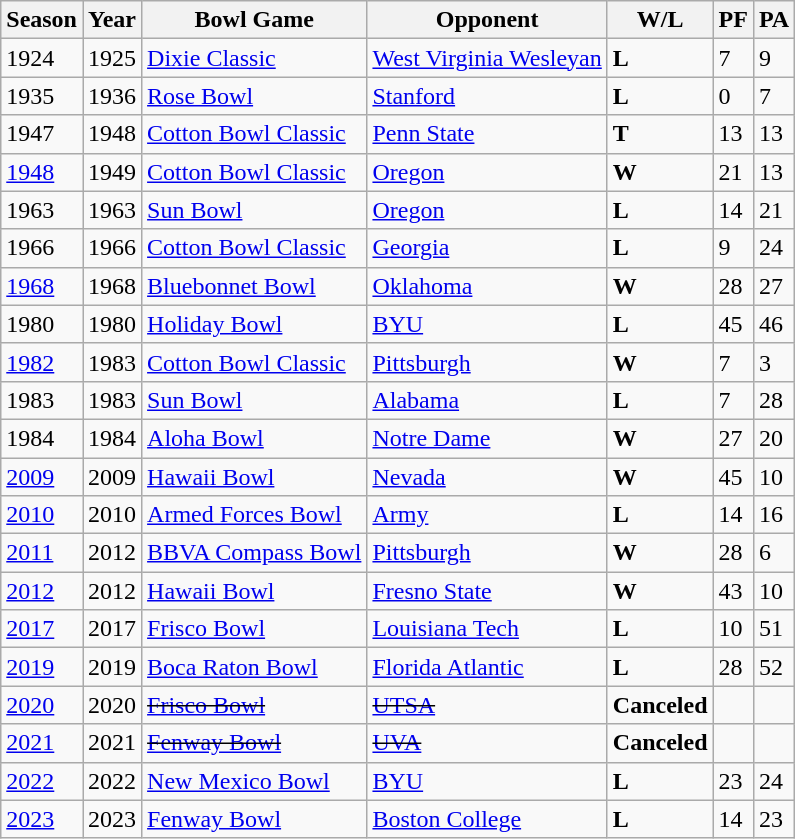<table class="wikitable">
<tr>
<th>Season</th>
<th>Year</th>
<th>Bowl Game</th>
<th>Opponent</th>
<th>W/L</th>
<th>PF</th>
<th>PA</th>
</tr>
<tr>
<td>1924</td>
<td>1925</td>
<td><a href='#'>Dixie Classic</a></td>
<td><a href='#'>West Virginia Wesleyan</a></td>
<td><strong>L</strong></td>
<td>7</td>
<td>9</td>
</tr>
<tr>
<td>1935</td>
<td>1936</td>
<td><a href='#'>Rose Bowl</a></td>
<td><a href='#'>Stanford</a></td>
<td><strong>L</strong></td>
<td>0</td>
<td>7</td>
</tr>
<tr>
<td>1947</td>
<td>1948</td>
<td><a href='#'>Cotton Bowl Classic</a></td>
<td><a href='#'>Penn State</a></td>
<td><strong>T</strong></td>
<td>13</td>
<td>13</td>
</tr>
<tr>
<td><a href='#'>1948</a></td>
<td>1949</td>
<td><a href='#'>Cotton Bowl Classic</a></td>
<td><a href='#'>Oregon</a></td>
<td><strong>W</strong></td>
<td>21</td>
<td>13</td>
</tr>
<tr>
<td>1963</td>
<td>1963</td>
<td><a href='#'>Sun Bowl</a></td>
<td><a href='#'>Oregon</a></td>
<td><strong>L</strong></td>
<td>14</td>
<td>21</td>
</tr>
<tr>
<td>1966</td>
<td>1966</td>
<td><a href='#'>Cotton Bowl Classic</a></td>
<td><a href='#'>Georgia</a></td>
<td><strong>L</strong></td>
<td>9</td>
<td>24</td>
</tr>
<tr>
<td><a href='#'>1968</a></td>
<td>1968</td>
<td><a href='#'>Bluebonnet Bowl</a></td>
<td><a href='#'>Oklahoma</a></td>
<td><strong>W</strong></td>
<td>28</td>
<td>27</td>
</tr>
<tr>
<td>1980</td>
<td>1980</td>
<td><a href='#'>Holiday Bowl</a></td>
<td><a href='#'>BYU</a></td>
<td><strong>L</strong></td>
<td>45</td>
<td>46</td>
</tr>
<tr>
<td><a href='#'>1982</a></td>
<td>1983</td>
<td><a href='#'>Cotton Bowl Classic</a></td>
<td><a href='#'>Pittsburgh</a></td>
<td><strong>W</strong></td>
<td>7</td>
<td>3</td>
</tr>
<tr>
<td>1983</td>
<td>1983</td>
<td><a href='#'>Sun Bowl</a></td>
<td><a href='#'>Alabama</a></td>
<td><strong>L</strong></td>
<td>7</td>
<td>28</td>
</tr>
<tr>
<td>1984</td>
<td>1984</td>
<td><a href='#'>Aloha Bowl</a></td>
<td><a href='#'>Notre Dame</a></td>
<td><strong>W</strong></td>
<td>27</td>
<td>20</td>
</tr>
<tr>
<td><a href='#'>2009</a></td>
<td>2009</td>
<td><a href='#'>Hawaii Bowl</a></td>
<td><a href='#'>Nevada</a></td>
<td><strong>W</strong></td>
<td>45</td>
<td>10</td>
</tr>
<tr>
<td><a href='#'>2010</a></td>
<td>2010</td>
<td><a href='#'>Armed Forces Bowl</a></td>
<td><a href='#'>Army</a></td>
<td><strong>L</strong></td>
<td>14</td>
<td>16</td>
</tr>
<tr>
<td><a href='#'>2011</a></td>
<td>2012</td>
<td><a href='#'>BBVA Compass Bowl</a></td>
<td><a href='#'>Pittsburgh</a></td>
<td><strong>W</strong></td>
<td>28</td>
<td>6</td>
</tr>
<tr>
<td><a href='#'>2012</a></td>
<td>2012</td>
<td><a href='#'>Hawaii Bowl</a></td>
<td><a href='#'>Fresno State</a></td>
<td><strong>W</strong></td>
<td>43</td>
<td>10</td>
</tr>
<tr>
<td><a href='#'>2017</a></td>
<td>2017</td>
<td><a href='#'>Frisco Bowl</a></td>
<td><a href='#'>Louisiana Tech</a></td>
<td><strong>L</strong></td>
<td>10</td>
<td>51</td>
</tr>
<tr>
<td><a href='#'>2019</a></td>
<td>2019</td>
<td><a href='#'>Boca Raton Bowl</a></td>
<td><a href='#'>Florida Atlantic</a></td>
<td><strong>L</strong></td>
<td>28</td>
<td>52</td>
</tr>
<tr>
<td><a href='#'>2020</a></td>
<td>2020</td>
<td><s><a href='#'>Frisco Bowl</a></s></td>
<td><s><a href='#'>UTSA</a></s></td>
<td><strong>Canceled</strong></td>
<td></td>
<td></td>
</tr>
<tr>
<td><a href='#'>2021</a></td>
<td>2021</td>
<td><s><a href='#'>Fenway Bowl</a></s></td>
<td><s><a href='#'>UVA</a></s></td>
<td><strong>Canceled</strong></td>
<td></td>
<td></td>
</tr>
<tr>
<td><a href='#'>2022</a></td>
<td>2022</td>
<td><a href='#'>New Mexico Bowl</a></td>
<td><a href='#'>BYU</a></td>
<td><strong>L</strong></td>
<td>23</td>
<td>24</td>
</tr>
<tr>
<td><a href='#'>2023</a></td>
<td>2023</td>
<td><a href='#'>Fenway Bowl</a></td>
<td><a href='#'>Boston College</a></td>
<td><strong>L</strong></td>
<td>14</td>
<td>23</td>
</tr>
</table>
